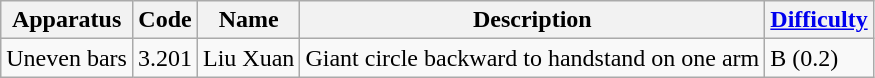<table class="wikitable">
<tr>
<th>Apparatus</th>
<th>Code</th>
<th>Name</th>
<th>Description</th>
<th><a href='#'>Difficulty</a></th>
</tr>
<tr>
<td>Uneven bars</td>
<td>3.201</td>
<td>Liu Xuan</td>
<td>Giant circle backward to handstand on one arm</td>
<td>B (0.2)</td>
</tr>
</table>
